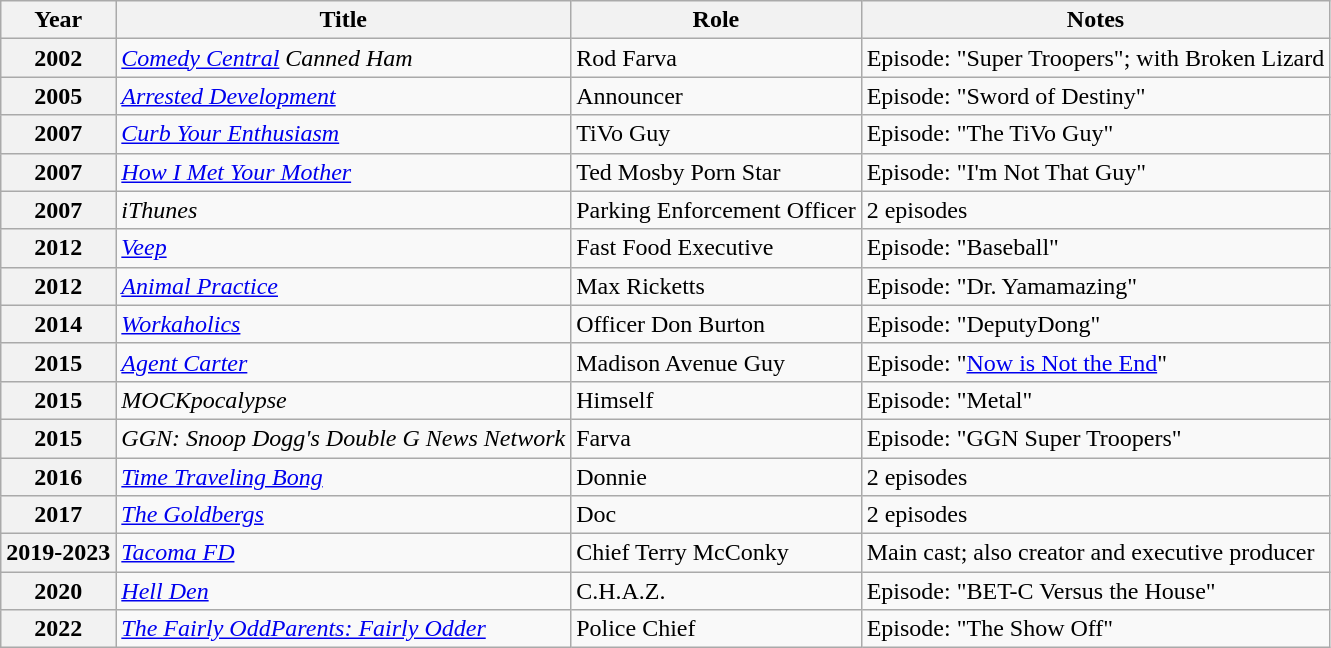<table class="wikitable plainrowheaders sortable">
<tr>
<th scope="col">Year</th>
<th scope="col">Title</th>
<th scope="col">Role</th>
<th scope="col" class="unsortable">Notes</th>
</tr>
<tr>
<th scope="row">2002</th>
<td><em><a href='#'>Comedy Central</a> Canned Ham</em></td>
<td>Rod Farva</td>
<td>Episode: "Super Troopers"; with Broken Lizard</td>
</tr>
<tr>
<th scope="row">2005</th>
<td><em><a href='#'>Arrested Development</a></em></td>
<td>Announcer</td>
<td>Episode: "Sword of Destiny"</td>
</tr>
<tr>
<th scope="row">2007</th>
<td><em><a href='#'>Curb Your Enthusiasm</a></em></td>
<td>TiVo Guy</td>
<td>Episode: "The TiVo Guy"</td>
</tr>
<tr>
<th scope="row">2007</th>
<td><em><a href='#'>How I Met Your Mother</a></em></td>
<td>Ted Mosby Porn Star</td>
<td>Episode: "I'm Not That Guy"</td>
</tr>
<tr>
<th scope="row">2007</th>
<td><em>iThunes</em></td>
<td>Parking Enforcement Officer</td>
<td>2 episodes</td>
</tr>
<tr>
<th scope="row">2012</th>
<td><em><a href='#'>Veep</a></em></td>
<td>Fast Food Executive</td>
<td>Episode: "Baseball"</td>
</tr>
<tr>
<th scope="row">2012</th>
<td><em><a href='#'>Animal Practice</a></em></td>
<td>Max Ricketts</td>
<td>Episode: "Dr. Yamamazing"</td>
</tr>
<tr>
<th scope="row">2014</th>
<td><em><a href='#'>Workaholics</a></em></td>
<td>Officer Don Burton</td>
<td>Episode: "DeputyDong"</td>
</tr>
<tr>
<th scope="row">2015</th>
<td><em><a href='#'>Agent Carter</a></em></td>
<td>Madison Avenue Guy</td>
<td>Episode: "<a href='#'>Now is Not the End</a>"</td>
</tr>
<tr>
<th scope="row">2015</th>
<td><em>MOCKpocalypse</em></td>
<td>Himself</td>
<td>Episode: "Metal"</td>
</tr>
<tr>
<th scope="row">2015</th>
<td><em>GGN: Snoop Dogg's Double G News Network</em></td>
<td>Farva</td>
<td>Episode: "GGN Super Troopers"</td>
</tr>
<tr>
<th scope="row">2016</th>
<td><em><a href='#'>Time Traveling Bong</a></em></td>
<td>Donnie</td>
<td>2 episodes</td>
</tr>
<tr>
<th scope="row">2017</th>
<td><em><a href='#'>The Goldbergs</a></em></td>
<td>Doc</td>
<td>2 episodes</td>
</tr>
<tr>
<th scope="row">2019-2023</th>
<td><em><a href='#'>Tacoma FD</a></em></td>
<td>Chief Terry McConky</td>
<td>Main cast; also creator and executive producer</td>
</tr>
<tr>
<th scope="row">2020</th>
<td><em><a href='#'>Hell Den</a></em></td>
<td>C.H.A.Z.</td>
<td>Episode: "BET-C Versus the House"</td>
</tr>
<tr>
<th scope="row">2022</th>
<td><em><a href='#'>The Fairly OddParents: Fairly Odder</a></em></td>
<td>Police Chief</td>
<td>Episode: "The Show Off"</td>
</tr>
</table>
